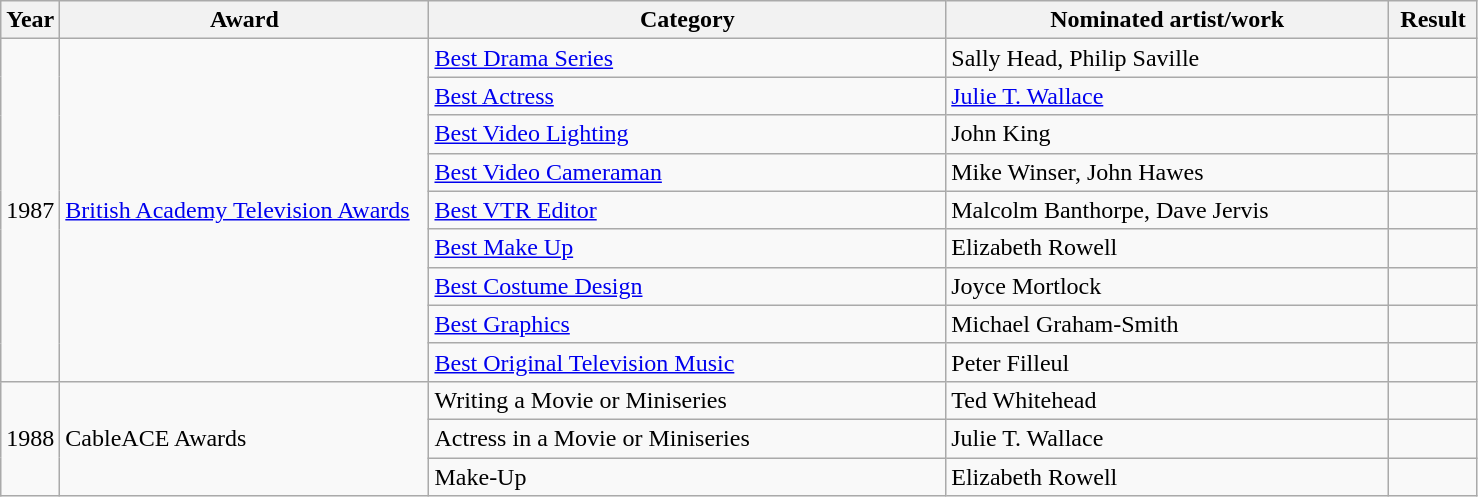<table class="wikitable">
<tr>
<th style="width:04%;">Year</th>
<th style="width:25%;">Award</th>
<th style="width:35%;">Category</th>
<th style="width:30%;">Nominated artist/work</th>
<th style="width:10%;">Result</th>
</tr>
<tr>
<td rowspan=9>1987</td>
<td rowspan=9><a href='#'>British Academy Television Awards</a></td>
<td><a href='#'>Best Drama Series</a></td>
<td>Sally Head, Philip Saville</td>
<td></td>
</tr>
<tr>
<td><a href='#'>Best Actress</a></td>
<td><a href='#'>Julie T. Wallace</a></td>
<td></td>
</tr>
<tr>
<td><a href='#'>Best Video Lighting</a></td>
<td>John King</td>
<td></td>
</tr>
<tr>
<td><a href='#'>Best Video Cameraman</a></td>
<td>Mike Winser, John Hawes</td>
<td></td>
</tr>
<tr>
<td><a href='#'>Best VTR Editor</a></td>
<td>Malcolm Banthorpe, Dave Jervis</td>
<td></td>
</tr>
<tr>
<td><a href='#'>Best Make Up</a></td>
<td>Elizabeth Rowell</td>
<td></td>
</tr>
<tr>
<td><a href='#'>Best Costume Design</a></td>
<td>Joyce Mortlock</td>
<td></td>
</tr>
<tr>
<td><a href='#'>Best Graphics</a></td>
<td>Michael Graham-Smith</td>
<td></td>
</tr>
<tr>
<td><a href='#'>Best Original Television Music</a></td>
<td>Peter Filleul</td>
<td></td>
</tr>
<tr>
<td rowspan=3>1988</td>
<td rowspan=3>CableACE Awards</td>
<td>Writing a Movie or Miniseries</td>
<td>Ted Whitehead</td>
<td></td>
</tr>
<tr>
<td>Actress in a Movie or Miniseries</td>
<td>Julie T. Wallace</td>
<td></td>
</tr>
<tr>
<td>Make-Up</td>
<td>Elizabeth Rowell</td>
<td></td>
</tr>
</table>
